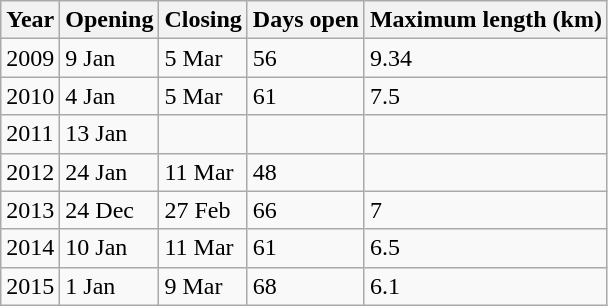<table class="wikitable">
<tr>
<th>Year</th>
<th>Opening</th>
<th>Closing</th>
<th>Days open</th>
<th>Maximum length (km)</th>
</tr>
<tr>
<td>2009</td>
<td>9 Jan</td>
<td>5 Mar</td>
<td>56</td>
<td>9.34</td>
</tr>
<tr>
<td>2010</td>
<td>4 Jan</td>
<td>5 Mar</td>
<td>61</td>
<td>7.5</td>
</tr>
<tr>
<td>2011</td>
<td>13 Jan</td>
<td></td>
<td></td>
<td></td>
</tr>
<tr>
<td>2012</td>
<td>24 Jan</td>
<td>11 Mar</td>
<td>48</td>
<td></td>
</tr>
<tr>
<td>2013</td>
<td>24 Dec</td>
<td>27 Feb</td>
<td>66</td>
<td>7</td>
</tr>
<tr>
<td>2014</td>
<td>10 Jan</td>
<td>11 Mar</td>
<td>61</td>
<td>6.5</td>
</tr>
<tr>
<td>2015</td>
<td>1 Jan</td>
<td>9 Mar</td>
<td>68</td>
<td>6.1</td>
</tr>
</table>
